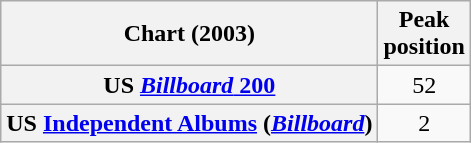<table class="wikitable sortable plainrowheaders" style="text-align:center">
<tr>
<th scope="col">Chart (2003)</th>
<th scope="col">Peak<br> position</th>
</tr>
<tr>
<th scope="row">US <a href='#'><em>Billboard</em> 200</a></th>
<td>52</td>
</tr>
<tr>
<th scope="row">US <a href='#'>Independent Albums</a> (<em><a href='#'>Billboard</a></em>)</th>
<td>2</td>
</tr>
</table>
